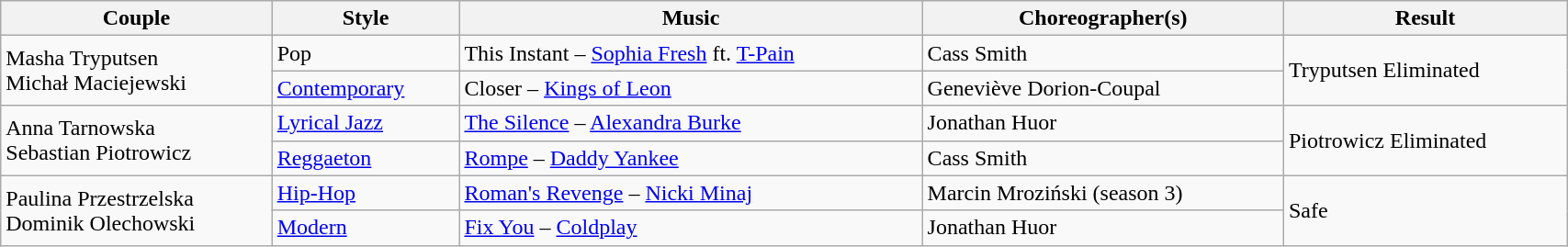<table class="wikitable" style="width:90%;">
<tr>
<th>Couple</th>
<th>Style</th>
<th>Music</th>
<th>Choreographer(s)</th>
<th>Result</th>
</tr>
<tr>
<td rowspan="2">Masha Tryputsen <br> Michał Maciejewski</td>
<td>Pop</td>
<td>This Instant – <a href='#'>Sophia Fresh</a> ft. <a href='#'>T-Pain</a></td>
<td>Cass Smith</td>
<td rowspan="2">Tryputsen Eliminated</td>
</tr>
<tr>
<td><a href='#'>Contemporary</a></td>
<td>Closer – <a href='#'>Kings of Leon</a></td>
<td>Geneviève Dorion-Coupal</td>
</tr>
<tr>
<td rowspan="2">Anna Tarnowska<br>Sebastian Piotrowicz</td>
<td><a href='#'>Lyrical Jazz</a></td>
<td><a href='#'>The Silence</a> – <a href='#'>Alexandra Burke</a></td>
<td>Jonathan Huor</td>
<td rowspan="2">Piotrowicz Eliminated</td>
</tr>
<tr>
<td><a href='#'>Reggaeton</a></td>
<td><a href='#'>Rompe</a> – <a href='#'>Daddy Yankee</a></td>
<td>Cass Smith</td>
</tr>
<tr>
<td rowspan="2">Paulina Przestrzelska<br>Dominik Olechowski</td>
<td><a href='#'>Hip-Hop</a></td>
<td><a href='#'>Roman's Revenge</a> – <a href='#'>Nicki Minaj</a></td>
<td>Marcin Mroziński (season 3)</td>
<td rowspan="2">Safe</td>
</tr>
<tr>
<td><a href='#'>Modern</a></td>
<td><a href='#'>Fix You</a> – <a href='#'>Coldplay</a></td>
<td>Jonathan Huor</td>
</tr>
</table>
